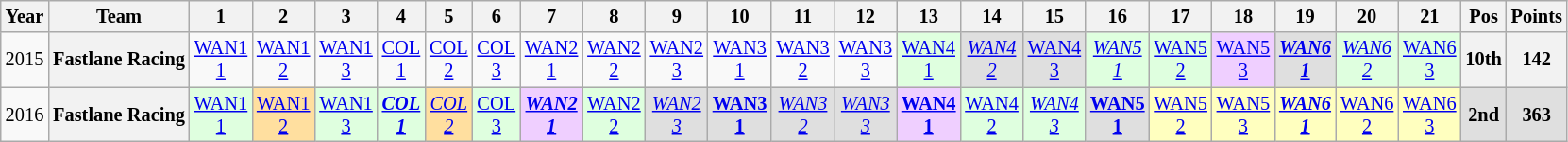<table class="wikitable" style="text-align:center; font-size:85%">
<tr>
<th>Year</th>
<th>Team</th>
<th>1</th>
<th>2</th>
<th>3</th>
<th>4</th>
<th>5</th>
<th>6</th>
<th>7</th>
<th>8</th>
<th>9</th>
<th>10</th>
<th>11</th>
<th>12</th>
<th>13</th>
<th>14</th>
<th>15</th>
<th>16</th>
<th>17</th>
<th>18</th>
<th>19</th>
<th>20</th>
<th>21</th>
<th>Pos</th>
<th>Points</th>
</tr>
<tr>
<td>2015</td>
<th nowrap>Fastlane Racing</th>
<td style="background:#;"><a href='#'>WAN1<br>1</a></td>
<td style="background:#;"><a href='#'>WAN1<br>2</a></td>
<td style="background:#;"><a href='#'>WAN1<br>3</a></td>
<td style="background:#;"><a href='#'>COL<br>1</a></td>
<td style="background:#;"><a href='#'>COL<br>2</a></td>
<td style="background:#;"><a href='#'>COL<br>3</a></td>
<td style="background:#;"><a href='#'>WAN2<br>1</a></td>
<td style="background:#;"><a href='#'>WAN2<br>2</a></td>
<td style="background:#;"><a href='#'>WAN2<br>3</a></td>
<td style="background:#;"><a href='#'>WAN3<br>1</a></td>
<td style="background:#;"><a href='#'>WAN3<br>2</a></td>
<td style="background:#;"><a href='#'>WAN3<br>3</a></td>
<td style="background:#DFFFDF;"><a href='#'>WAN4<br>1</a><br></td>
<td style="background:#DFDFDF;"><em><a href='#'>WAN4<br>2</a></em><br></td>
<td style="background:#DFDFDF;"><a href='#'>WAN4<br>3</a><br></td>
<td style="background:#DFFFDF;"><em><a href='#'>WAN5<br>1</a></em><br></td>
<td style="background:#DFFFDF;"><a href='#'>WAN5<br>2</a><br></td>
<td style="background:#EFCFFF;"><a href='#'>WAN5<br>3</a><br></td>
<td style="background:#DFDFDF;"><strong><em><a href='#'>WAN6<br>1</a></em></strong><br></td>
<td style="background:#DFFFDF;"><em><a href='#'>WAN6<br>2</a></em><br></td>
<td style="background:#DFFFDF;"><a href='#'>WAN6<br>3</a><br></td>
<th>10th</th>
<th>142</th>
</tr>
<tr>
<td>2016</td>
<th nowrap>Fastlane Racing</th>
<td style="background:#DFFFDF;"><a href='#'>WAN1<br>1</a><br></td>
<td style="background:#FFDF9F;"><a href='#'>WAN1<br>2</a><br></td>
<td style="background:#DFFFDF;"><a href='#'>WAN1<br>3</a><br></td>
<td style="background:#DFFFDF;"><strong><em><a href='#'>COL<br>1</a></em></strong><br></td>
<td style="background:#FFDF9F;"><em><a href='#'>COL<br>2</a></em><br></td>
<td style="background:#DFFFDF;"><a href='#'>COL<br>3</a><br></td>
<td style="background:#EFCFFF;"><strong><em><a href='#'>WAN2<br>1</a></em></strong><br></td>
<td style="background:#DFFFDF;"><a href='#'>WAN2<br>2</a><br></td>
<td style="background:#DFDFDF;"><em><a href='#'>WAN2<br>3</a></em><br></td>
<td style="background:#DFDFDF;"><strong><a href='#'>WAN3<br>1</a></strong><br></td>
<td style="background:#DFDFDF;"><em><a href='#'>WAN3<br>2</a></em><br></td>
<td style="background:#DFDFDF;"><em><a href='#'>WAN3<br>3</a></em><br></td>
<td style="background:#EFCFFF;"><strong><a href='#'>WAN4<br>1</a></strong><br></td>
<td style="background:#DFFFDF;"><a href='#'>WAN4<br>2</a><br></td>
<td style="background:#DFFFDF;"><em><a href='#'>WAN4<br>3</a></em><br></td>
<td style="background:#DFDFDF;"><strong><a href='#'>WAN5<br>1</a></strong><br></td>
<td style="background:#FFFFBF;"><a href='#'>WAN5<br>2</a><br></td>
<td style="background:#FFFFBF;"><a href='#'>WAN5<br>3</a><br></td>
<td style="background:#FFFFBF;"><strong><em><a href='#'>WAN6<br>1</a></em></strong><br></td>
<td style="background:#FFFFBF;"><a href='#'>WAN6<br>2</a><br></td>
<td style="background:#FFFFBF;"><a href='#'>WAN6<br>3</a><br></td>
<th style="background:#DFDFDF;">2nd</th>
<th style="background:#DFDFDF;">363</th>
</tr>
</table>
